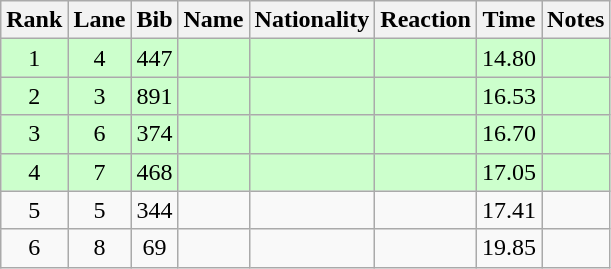<table class="wikitable sortable" style="text-align:center">
<tr>
<th>Rank</th>
<th>Lane</th>
<th>Bib</th>
<th>Name</th>
<th>Nationality</th>
<th>Reaction</th>
<th>Time</th>
<th>Notes</th>
</tr>
<tr bgcolor=ccffcc>
<td>1</td>
<td>4</td>
<td>447</td>
<td align=left></td>
<td align=left></td>
<td></td>
<td>14.80</td>
<td><strong></strong></td>
</tr>
<tr bgcolor=ccffcc>
<td>2</td>
<td>3</td>
<td>891</td>
<td align=left></td>
<td align=left></td>
<td></td>
<td>16.53</td>
<td><strong></strong></td>
</tr>
<tr bgcolor=ccffcc>
<td>3</td>
<td>6</td>
<td>374</td>
<td align=left></td>
<td align=left></td>
<td></td>
<td>16.70</td>
<td><strong></strong></td>
</tr>
<tr bgcolor=ccffcc>
<td>4</td>
<td>7</td>
<td>468</td>
<td align=left></td>
<td align=left></td>
<td></td>
<td>17.05</td>
<td><strong></strong></td>
</tr>
<tr>
<td>5</td>
<td>5</td>
<td>344</td>
<td align=left></td>
<td align=left></td>
<td></td>
<td>17.41</td>
<td></td>
</tr>
<tr>
<td>6</td>
<td>8</td>
<td>69</td>
<td align=left></td>
<td align=left></td>
<td></td>
<td>19.85</td>
<td></td>
</tr>
</table>
